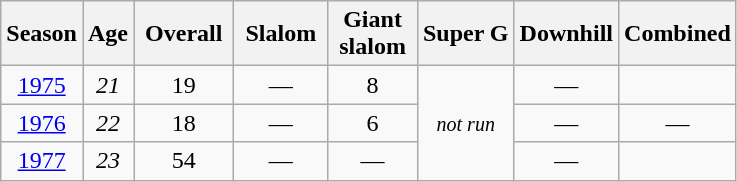<table class="wikitable" style="text-align:center; font-size:100%;">
<tr>
<th>Season</th>
<th>Age</th>
<th> Overall </th>
<th> Slalom </th>
<th>Giant<br> slalom </th>
<th>Super G</th>
<th>Downhill</th>
<th>Combined</th>
</tr>
<tr>
<td><a href='#'>1975</a></td>
<td><em>21</em></td>
<td>19</td>
<td>—</td>
<td>8</td>
<td rowspan=3><small><em>not run</em></small></td>
<td>—</td>
<td></td>
</tr>
<tr>
<td><a href='#'>1976</a></td>
<td><em>22</em></td>
<td>18</td>
<td>—</td>
<td>6</td>
<td>—</td>
<td>—</td>
</tr>
<tr>
<td><a href='#'>1977</a></td>
<td><em>23</em></td>
<td>54</td>
<td>—</td>
<td>—</td>
<td>—</td>
<td></td>
</tr>
</table>
